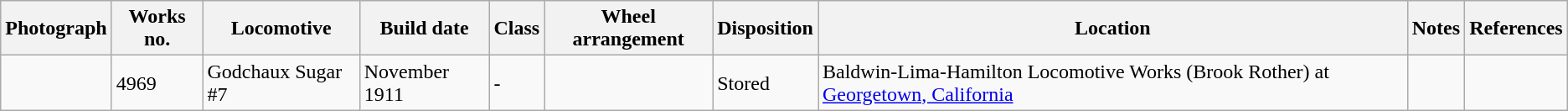<table class="wikitable">
<tr>
<th>Photograph</th>
<th>Works no.</th>
<th>Locomotive</th>
<th>Build date</th>
<th>Class</th>
<th>Wheel arrangement</th>
<th>Disposition</th>
<th>Location</th>
<th>Notes</th>
<th>References</th>
</tr>
<tr>
<td></td>
<td>4969</td>
<td>Godchaux Sugar #7</td>
<td>November 1911</td>
<td>-</td>
<td></td>
<td>Stored</td>
<td>Baldwin-Lima-Hamilton Locomotive Works (Brook Rother) at <a href='#'>Georgetown, California</a></td>
<td></td>
<td></td>
</tr>
</table>
